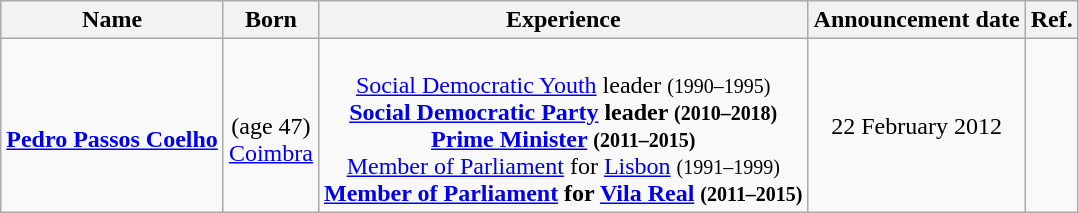<table class="wikitable" style="text-align:center">
<tr>
<th>Name</th>
<th>Born</th>
<th>Experience</th>
<th>Announcement date</th>
<th class="unsortable">Ref.</th>
</tr>
<tr>
<td><br><strong><a href='#'>Pedro Passos Coelho</a></strong></td>
<td><br>(age 47)<br><a href='#'>Coimbra</a></td>
<td><br><a href='#'>Social Democratic Youth</a> leader <small>(1990–1995)</small><br><strong><a href='#'>Social Democratic Party</a> leader <small>(2010–2018)</small></strong><br><strong><a href='#'>Prime Minister</a> <small>(2011–2015)</small></strong><br><a href='#'>Member of Parliament</a> for <a href='#'>Lisbon</a> <small>(1991–1999)</small><br><strong><a href='#'>Member of Parliament</a> for <a href='#'>Vila Real</a> <small>(2011–2015)</small></strong></td>
<td>22 February 2012</td>
<td></td>
</tr>
</table>
